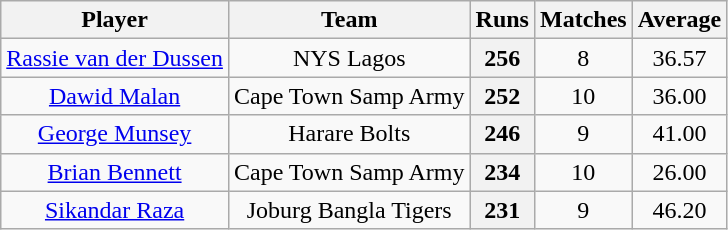<table class="wikitable sortable"  style="text-align: center;">
<tr>
<th class="unsortable">Player</th>
<th>Team</th>
<th>Runs</th>
<th>Matches</th>
<th>Average</th>
</tr>
<tr>
<td><a href='#'>Rassie van der Dussen</a></td>
<td>NYS Lagos</td>
<th>256</th>
<td>8</td>
<td>36.57</td>
</tr>
<tr>
<td><a href='#'>Dawid Malan</a></td>
<td>Cape Town Samp Army</td>
<th>252</th>
<td>10</td>
<td>36.00</td>
</tr>
<tr>
<td><a href='#'>George Munsey</a></td>
<td>Harare Bolts</td>
<th>246</th>
<td>9</td>
<td>41.00</td>
</tr>
<tr>
<td><a href='#'>Brian Bennett</a></td>
<td>Cape Town Samp Army</td>
<th>234</th>
<td>10</td>
<td>26.00</td>
</tr>
<tr>
<td><a href='#'>Sikandar Raza</a></td>
<td>Joburg Bangla Tigers</td>
<th>231</th>
<td>9</td>
<td>46.20</td>
</tr>
</table>
